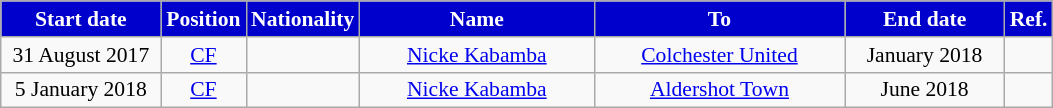<table class="wikitable"  style="text-align:center; font-size:90%; ">
<tr>
<th style="background:mediumblue; color:#FFFFFF; width:100px;">Start date</th>
<th style="background:mediumblue; color:#FFFFFF; width:50px;">Position</th>
<th style="background:mediumblue; color:#FFFFFF; width:50px;">Nationality</th>
<th style="background:mediumblue; color:#FFFFFF; width:150px;">Name</th>
<th style="background:mediumblue; color:#FFFFFF; width:160px;">To</th>
<th style="background:mediumblue; color:#FFFFFF; width:100px;">End date</th>
<th style="background:mediumblue; color:#FFFFFF; width:25px;">Ref.</th>
</tr>
<tr>
<td>31 August 2017</td>
<td><a href='#'>CF</a></td>
<td></td>
<td><a href='#'>Nicke Kabamba</a></td>
<td><a href='#'>Colchester United</a></td>
<td>January 2018</td>
<td></td>
</tr>
<tr>
<td>5 January 2018</td>
<td><a href='#'>CF</a></td>
<td></td>
<td><a href='#'>Nicke Kabamba</a></td>
<td><a href='#'>Aldershot Town</a></td>
<td>June 2018</td>
<td></td>
</tr>
</table>
